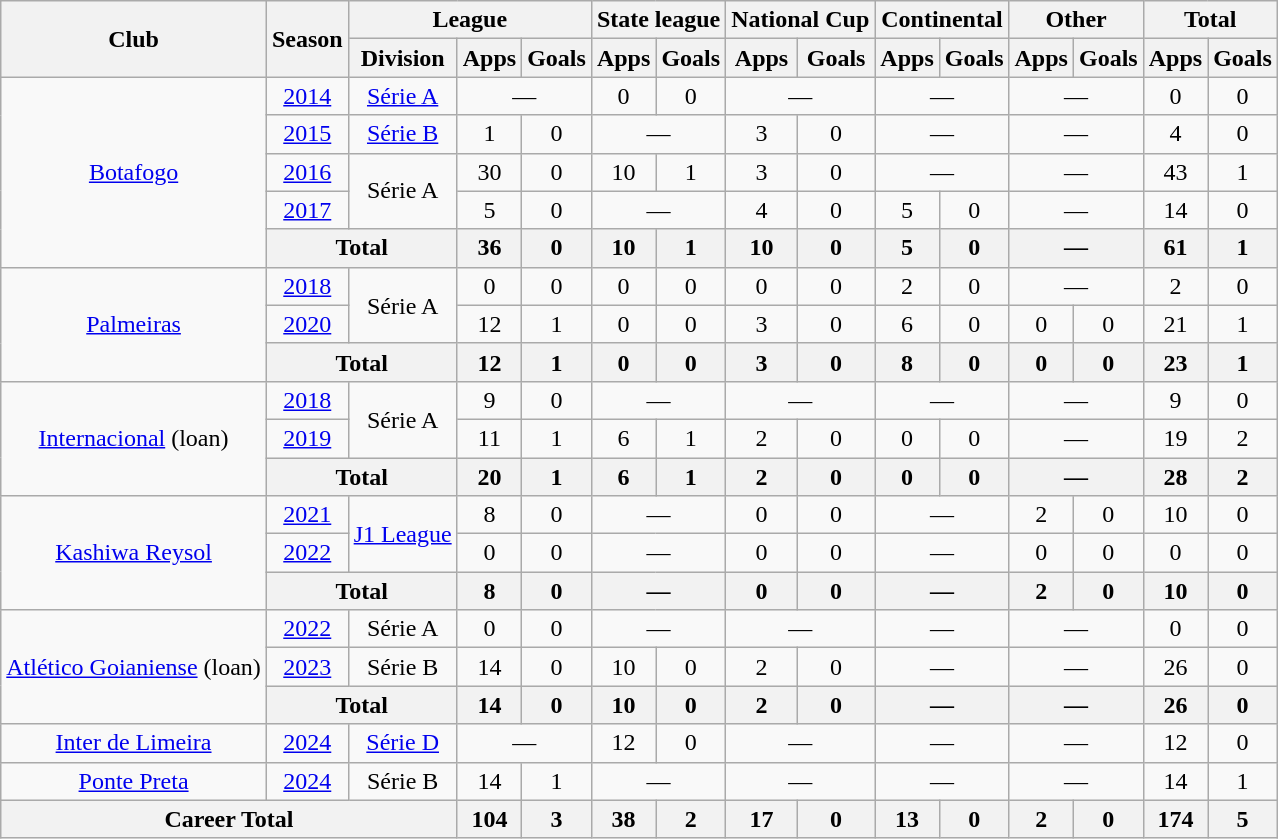<table class="wikitable" style="text-align: center">
<tr>
<th rowspan="2">Club</th>
<th rowspan="2">Season</th>
<th colspan="3">League</th>
<th colspan="2">State league</th>
<th colspan="2">National Cup</th>
<th colspan="2">Continental</th>
<th colspan="2">Other</th>
<th colspan="2">Total</th>
</tr>
<tr>
<th>Division</th>
<th>Apps</th>
<th>Goals</th>
<th>Apps</th>
<th>Goals</th>
<th>Apps</th>
<th>Goals</th>
<th>Apps</th>
<th>Goals</th>
<th>Apps</th>
<th>Goals</th>
<th>Apps</th>
<th>Goals</th>
</tr>
<tr>
<td rowspan="5"><a href='#'>Botafogo</a></td>
<td><a href='#'>2014</a></td>
<td><a href='#'>Série A</a></td>
<td colspan="2">—</td>
<td>0</td>
<td>0</td>
<td colspan="2">—</td>
<td colspan="2">—</td>
<td colspan="2">—</td>
<td>0</td>
<td>0</td>
</tr>
<tr>
<td><a href='#'>2015</a></td>
<td><a href='#'>Série B</a></td>
<td>1</td>
<td>0</td>
<td colspan="2">—</td>
<td>3</td>
<td>0</td>
<td colspan="2">—</td>
<td colspan="2">—</td>
<td>4</td>
<td>0</td>
</tr>
<tr>
<td><a href='#'>2016</a></td>
<td rowspan="2">Série A</td>
<td>30</td>
<td>0</td>
<td>10</td>
<td>1</td>
<td>3</td>
<td>0</td>
<td colspan="2">—</td>
<td colspan="2">—</td>
<td>43</td>
<td>1</td>
</tr>
<tr>
<td><a href='#'>2017</a></td>
<td>5</td>
<td>0</td>
<td colspan="2">—</td>
<td>4</td>
<td>0</td>
<td>5</td>
<td>0</td>
<td colspan="2">—</td>
<td>14</td>
<td>0</td>
</tr>
<tr>
<th colspan="2">Total</th>
<th>36</th>
<th>0</th>
<th>10</th>
<th>1</th>
<th>10</th>
<th>0</th>
<th>5</th>
<th>0</th>
<th colspan="2">—</th>
<th>61</th>
<th>1</th>
</tr>
<tr>
<td rowspan="3"><a href='#'>Palmeiras</a></td>
<td><a href='#'>2018</a></td>
<td rowspan="2">Série A</td>
<td>0</td>
<td>0</td>
<td>0</td>
<td>0</td>
<td>0</td>
<td>0</td>
<td>2</td>
<td>0</td>
<td colspan="2">—</td>
<td>2</td>
<td>0</td>
</tr>
<tr>
<td><a href='#'>2020</a></td>
<td>12</td>
<td>1</td>
<td>0</td>
<td>0</td>
<td>3</td>
<td>0</td>
<td>6</td>
<td>0</td>
<td>0</td>
<td>0</td>
<td>21</td>
<td>1</td>
</tr>
<tr>
<th colspan="2">Total</th>
<th>12</th>
<th>1</th>
<th>0</th>
<th>0</th>
<th>3</th>
<th>0</th>
<th>8</th>
<th>0</th>
<th>0</th>
<th>0</th>
<th>23</th>
<th>1</th>
</tr>
<tr>
<td rowspan="3"><a href='#'>Internacional</a> (loan)</td>
<td><a href='#'>2018</a></td>
<td rowspan="2">Série A</td>
<td>9</td>
<td>0</td>
<td colspan="2">—</td>
<td colspan="2">—</td>
<td colspan="2">—</td>
<td colspan="2">—</td>
<td>9</td>
<td>0</td>
</tr>
<tr>
<td><a href='#'>2019</a></td>
<td>11</td>
<td>1</td>
<td>6</td>
<td>1</td>
<td>2</td>
<td>0</td>
<td>0</td>
<td>0</td>
<td colspan="2">—</td>
<td>19</td>
<td>2</td>
</tr>
<tr>
<th colspan="2">Total</th>
<th>20</th>
<th>1</th>
<th>6</th>
<th>1</th>
<th>2</th>
<th>0</th>
<th>0</th>
<th>0</th>
<th colspan="2">—</th>
<th>28</th>
<th>2</th>
</tr>
<tr>
<td rowspan="3"><a href='#'>Kashiwa Reysol</a></td>
<td><a href='#'>2021</a></td>
<td rowspan="2"><a href='#'>J1 League</a></td>
<td>8</td>
<td>0</td>
<td colspan="2">—</td>
<td>0</td>
<td>0</td>
<td colspan="2">—</td>
<td>2</td>
<td>0</td>
<td>10</td>
<td>0</td>
</tr>
<tr>
<td><a href='#'>2022</a></td>
<td>0</td>
<td>0</td>
<td colspan="2">—</td>
<td>0</td>
<td>0</td>
<td colspan="2">—</td>
<td>0</td>
<td>0</td>
<td>0</td>
<td>0</td>
</tr>
<tr>
<th colspan="2">Total</th>
<th>8</th>
<th>0</th>
<th colspan="2">—</th>
<th>0</th>
<th>0</th>
<th colspan="2">—</th>
<th>2</th>
<th>0</th>
<th>10</th>
<th>0</th>
</tr>
<tr>
<td rowspan="3"><a href='#'>Atlético Goianiense</a> (loan)</td>
<td><a href='#'>2022</a></td>
<td>Série A</td>
<td>0</td>
<td>0</td>
<td colspan="2">—</td>
<td colspan="2">—</td>
<td colspan="2">—</td>
<td colspan="2">—</td>
<td>0</td>
<td>0</td>
</tr>
<tr>
<td><a href='#'>2023</a></td>
<td>Série B</td>
<td>14</td>
<td>0</td>
<td>10</td>
<td>0</td>
<td>2</td>
<td>0</td>
<td colspan="2">—</td>
<td colspan="2">—</td>
<td>26</td>
<td>0</td>
</tr>
<tr>
<th colspan="2">Total</th>
<th>14</th>
<th>0</th>
<th>10</th>
<th>0</th>
<th>2</th>
<th>0</th>
<th colspan="2">—</th>
<th colspan="2">—</th>
<th>26</th>
<th>0</th>
</tr>
<tr>
<td><a href='#'>Inter de Limeira</a></td>
<td><a href='#'>2024</a></td>
<td><a href='#'>Série D</a></td>
<td colspan="2">—</td>
<td>12</td>
<td>0</td>
<td colspan="2">—</td>
<td colspan="2">—</td>
<td colspan="2">—</td>
<td>12</td>
<td>0</td>
</tr>
<tr>
<td><a href='#'>Ponte Preta</a></td>
<td><a href='#'>2024</a></td>
<td>Série B</td>
<td>14</td>
<td>1</td>
<td colspan="2">—</td>
<td colspan="2">—</td>
<td colspan="2">—</td>
<td colspan="2">—</td>
<td>14</td>
<td>1</td>
</tr>
<tr>
<th colspan="3">Career Total</th>
<th>104</th>
<th>3</th>
<th>38</th>
<th>2</th>
<th>17</th>
<th>0</th>
<th>13</th>
<th>0</th>
<th>2</th>
<th>0</th>
<th>174</th>
<th>5</th>
</tr>
</table>
